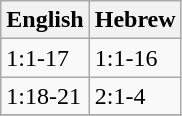<table class=wikitable>
<tr>
<th>English</th>
<th>Hebrew</th>
</tr>
<tr>
<td>1:1-17</td>
<td>1:1-16</td>
</tr>
<tr>
<td>1:18-21</td>
<td>2:1-4</td>
</tr>
<tr>
</tr>
</table>
